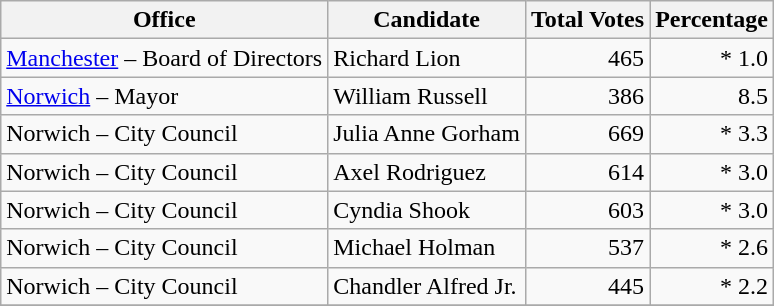<table class="wikitable">
<tr>
<th>Office</th>
<th>Candidate</th>
<th>Total Votes</th>
<th>Percentage</th>
</tr>
<tr>
<td><a href='#'>Manchester</a> – Board of Directors</td>
<td>Richard Lion</td>
<td align=right>465</td>
<td align=right>* 1.0</td>
</tr>
<tr>
<td><a href='#'>Norwich</a> – Mayor</td>
<td>William Russell</td>
<td align=right>386</td>
<td align=right>8.5</td>
</tr>
<tr>
<td>Norwich – City Council</td>
<td>Julia Anne Gorham</td>
<td align=right>669</td>
<td align=right>* 3.3</td>
</tr>
<tr>
<td>Norwich – City Council</td>
<td>Axel Rodriguez</td>
<td align=right>614</td>
<td align=right>* 3.0</td>
</tr>
<tr>
<td>Norwich – City Council</td>
<td>Cyndia Shook</td>
<td align=right>603</td>
<td align=right>* 3.0</td>
</tr>
<tr>
<td>Norwich – City Council</td>
<td>Michael Holman</td>
<td align=right>537</td>
<td align=right>* 2.6</td>
</tr>
<tr>
<td>Norwich – City Council</td>
<td>Chandler Alfred Jr.</td>
<td align=right>445</td>
<td align=right>* 2.2</td>
</tr>
<tr>
</tr>
</table>
